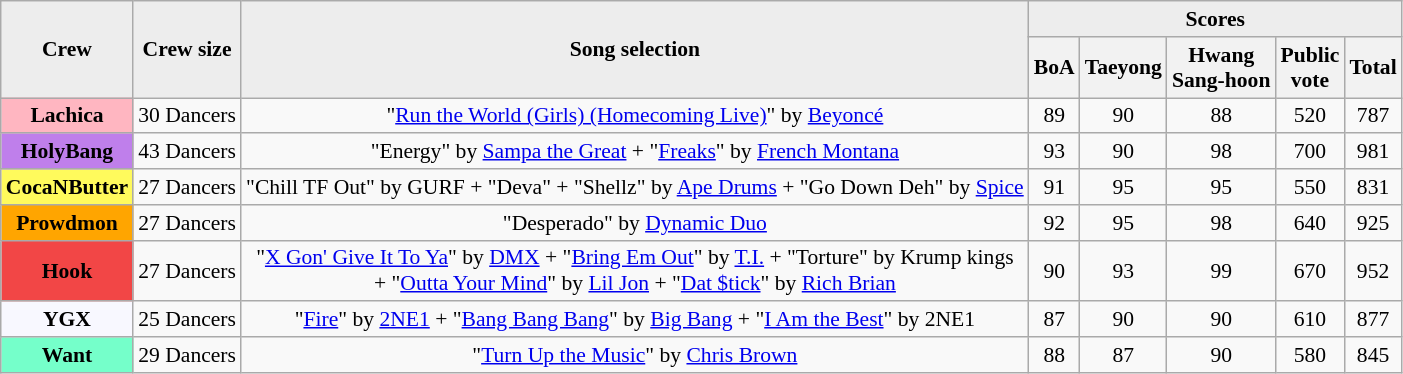<table class="wikitable sortable" style="text-align:center; font-size:90%">
<tr>
<th rowspan=2 style="background:#EDEDED">Crew</th>
<th rowspan=2 style="background:#EDEDED">Crew size</th>
<th rowspan=2 style="background:#EDEDED">Song selection</th>
<th colspan=5 style="background:#EDEDED">Scores</th>
</tr>
<tr>
<th>BoA</th>
<th>Taeyong</th>
<th>Hwang<br>Sang-hoon</th>
<th>Public<br>vote</th>
<th>Total</th>
</tr>
<tr>
<td style="background:#FFB6C1"><strong>Lachica</strong></td>
<td>30 Dancers</td>
<td>"<a href='#'>Run the World (Girls) (Homecoming Live)</a>" by <a href='#'>Beyoncé</a></td>
<td>89</td>
<td>90</td>
<td>88</td>
<td>520</td>
<td>787</td>
</tr>
<tr>
<td style="background:#BF7FEB"><strong>HolyBang</strong></td>
<td>43 Dancers</td>
<td>"Energy" by <a href='#'>Sampa the Great</a> + "<a href='#'>Freaks</a>" by <a href='#'>French Montana</a></td>
<td>93</td>
<td>90</td>
<td>98</td>
<td>700</td>
<td>981</td>
</tr>
<tr>
<td style="background:#FFFA5C"><strong>CocaNButter</strong></td>
<td>27 Dancers</td>
<td>"Chill TF Out" by GURF + "Deva" + "Shellz" by <a href='#'>Ape Drums</a> + "Go Down Deh" by <a href='#'>Spice</a></td>
<td>91</td>
<td>95</td>
<td>95</td>
<td>550</td>
<td>831</td>
</tr>
<tr>
<td style="background:orange"><strong>Prowdmon</strong></td>
<td>27 Dancers</td>
<td>"Desperado" by <a href='#'>Dynamic Duo</a></td>
<td>92</td>
<td>95</td>
<td>98</td>
<td>640</td>
<td>925</td>
</tr>
<tr>
<td style="background:#F24646"><strong>Hook</strong></td>
<td>27 Dancers</td>
<td>"<a href='#'>X Gon' Give It To Ya</a>" by <a href='#'>DMX</a> + "<a href='#'>Bring Em Out</a>" by <a href='#'>T.I.</a> + "Torture" by Krump kings <br> + "<a href='#'>Outta Your Mind</a>" by <a href='#'>Lil Jon</a> + "<a href='#'>Dat $tick</a>" by <a href='#'>Rich Brian</a></td>
<td>90</td>
<td>93</td>
<td>99</td>
<td>670</td>
<td>952</td>
</tr>
<tr>
<td style="background:#F8F8FF"><strong>YGX</strong></td>
<td>25 Dancers</td>
<td>"<a href='#'>Fire</a>" by <a href='#'>2NE1</a> + "<a href='#'>Bang Bang Bang</a>" by <a href='#'>Big Bang</a> + "<a href='#'>I Am the Best</a>" by 2NE1</td>
<td>87</td>
<td>90</td>
<td>90</td>
<td>610</td>
<td>877</td>
</tr>
<tr>
<td style="background:#75FFCA"><strong>Want</strong></td>
<td>29 Dancers</td>
<td>"<a href='#'>Turn Up the Music</a>" by <a href='#'>Chris Brown</a></td>
<td>88</td>
<td>87</td>
<td>90</td>
<td>580</td>
<td>845</td>
</tr>
</table>
